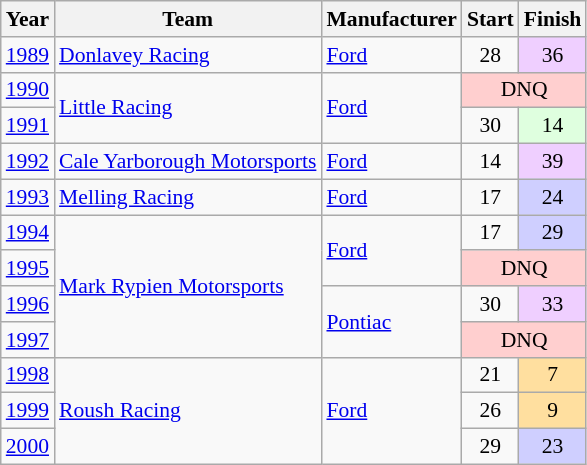<table class="wikitable" style="font-size: 90%;">
<tr>
<th>Year</th>
<th>Team</th>
<th>Manufacturer</th>
<th>Start</th>
<th>Finish</th>
</tr>
<tr>
<td><a href='#'>1989</a></td>
<td><a href='#'>Donlavey Racing</a></td>
<td><a href='#'>Ford</a></td>
<td align=center>28</td>
<td align=center style="background:#EFCFFF;">36</td>
</tr>
<tr>
<td><a href='#'>1990</a></td>
<td rowspan=2><a href='#'>Little Racing</a></td>
<td rowspan=2><a href='#'>Ford</a></td>
<td align=center colspan=2 style="background:#FFCFCF;">DNQ</td>
</tr>
<tr>
<td><a href='#'>1991</a></td>
<td align=center>30</td>
<td align=center style="background:#DFFFDF;">14</td>
</tr>
<tr>
<td><a href='#'>1992</a></td>
<td><a href='#'>Cale Yarborough Motorsports</a></td>
<td><a href='#'>Ford</a></td>
<td align=center>14</td>
<td align=center style="background:#EFCFFF;">39</td>
</tr>
<tr>
<td><a href='#'>1993</a></td>
<td><a href='#'>Melling Racing</a></td>
<td><a href='#'>Ford</a></td>
<td align=center>17</td>
<td align=center style="background:#CFCFFF;">24</td>
</tr>
<tr>
<td><a href='#'>1994</a></td>
<td rowspan=4><a href='#'>Mark Rypien Motorsports</a></td>
<td rowspan=2><a href='#'>Ford</a></td>
<td align=center>17</td>
<td align=center style="background:#CFCFFF;">29</td>
</tr>
<tr>
<td><a href='#'>1995</a></td>
<td align=center colspan=2 style="background:#FFCFCF;">DNQ</td>
</tr>
<tr>
<td><a href='#'>1996</a></td>
<td rowspan=2><a href='#'>Pontiac</a></td>
<td align=center>30</td>
<td align=center style="background:#EFCFFF;">33</td>
</tr>
<tr>
<td><a href='#'>1997</a></td>
<td align=center colspan=2 style="background:#FFCFCF;">DNQ</td>
</tr>
<tr>
<td><a href='#'>1998</a></td>
<td rowspan=3><a href='#'>Roush Racing</a></td>
<td rowspan=3><a href='#'>Ford</a></td>
<td align=center>21</td>
<td align=center style="background:#FFDF9F;">7</td>
</tr>
<tr>
<td><a href='#'>1999</a></td>
<td align=center>26</td>
<td align=center style="background:#FFDF9F;">9</td>
</tr>
<tr>
<td><a href='#'>2000</a></td>
<td align=center>29</td>
<td align=center style="background:#CFCFFF;">23</td>
</tr>
</table>
